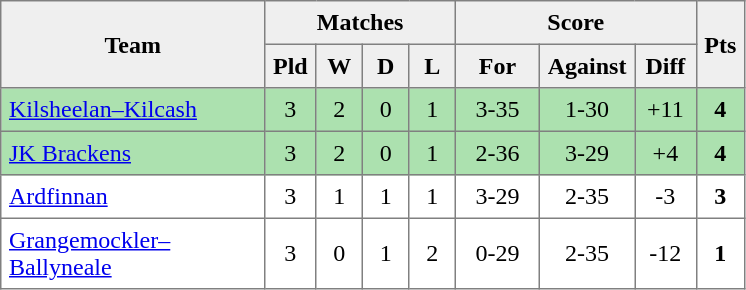<table style=border-collapse:collapse border=1 cellspacing=0 cellpadding=5>
<tr align=center bgcolor=#efefef>
<th rowspan=2 width=165>Team</th>
<th colspan=4>Matches</th>
<th colspan=3>Score</th>
<th rowspan=2width=20>Pts</th>
</tr>
<tr align=center bgcolor=#efefef>
<th width=20>Pld</th>
<th width=20>W</th>
<th width=20>D</th>
<th width=20>L</th>
<th width=45>For</th>
<th width=45>Against</th>
<th width=30>Diff</th>
</tr>
<tr align=center style="background:#ACE1AF;">
<td style="text-align:left;"> <a href='#'>Kilsheelan–Kilcash</a></td>
<td>3</td>
<td>2</td>
<td>0</td>
<td>1</td>
<td>3-35</td>
<td>1-30</td>
<td>+11</td>
<td><strong>4</strong></td>
</tr>
<tr align=center style="background:#ACE1AF;">
<td style="text-align:left;"> <a href='#'>JK Brackens</a></td>
<td>3</td>
<td>2</td>
<td>0</td>
<td>1</td>
<td>2-36</td>
<td>3-29</td>
<td>+4</td>
<td><strong>4</strong></td>
</tr>
<tr align=center>
<td style="text-align:left;"> <a href='#'>Ardfinnan</a></td>
<td>3</td>
<td>1</td>
<td>1</td>
<td>1</td>
<td>3-29</td>
<td>2-35</td>
<td>-3</td>
<td><strong>3</strong></td>
</tr>
<tr align=center>
<td style="text-align:left;"> <a href='#'>Grangemockler–Ballyneale</a></td>
<td>3</td>
<td>0</td>
<td>1</td>
<td>2</td>
<td>0-29</td>
<td>2-35</td>
<td>-12</td>
<td><strong>1</strong></td>
</tr>
</table>
